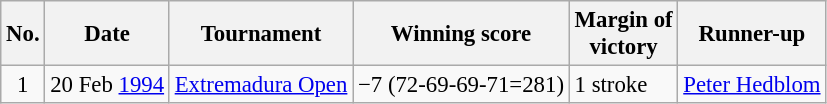<table class="wikitable" style="font-size:95%;">
<tr>
<th>No.</th>
<th>Date</th>
<th>Tournament</th>
<th>Winning score</th>
<th>Margin of<br>victory</th>
<th>Runner-up</th>
</tr>
<tr>
<td align=center>1</td>
<td align=right>20 Feb <a href='#'>1994</a></td>
<td><a href='#'>Extremadura Open</a></td>
<td>−7 (72-69-69-71=281)</td>
<td>1 stroke</td>
<td> <a href='#'>Peter Hedblom</a></td>
</tr>
</table>
